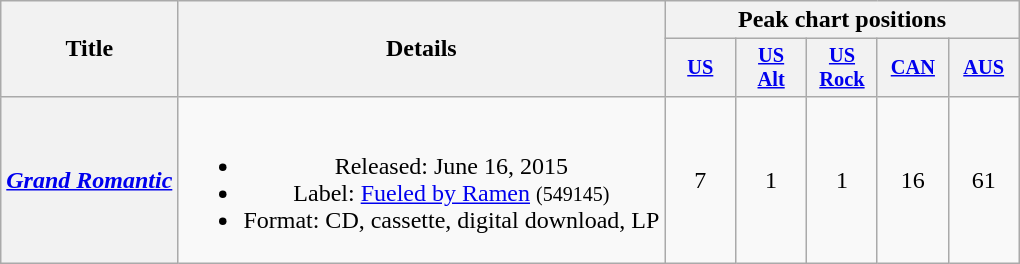<table class="wikitable plainrowheaders" style="text-align:center;">
<tr>
<th scope="col" rowspan="2">Title</th>
<th scope="col" rowspan="2">Details</th>
<th scope="col" colspan="5">Peak chart positions</th>
</tr>
<tr>
<th scope="col" style="width:3em;font-size:85%;"><a href='#'>US</a><br></th>
<th scope="col" style="width:3em;font-size:85%;"><a href='#'>US<br>Alt</a><br></th>
<th scope="col" style="width:3em;font-size:85%;"><a href='#'>US<br>Rock</a><br></th>
<th scope="col" style="width:3em;font-size:85%;"><a href='#'>CAN</a><br></th>
<th scope="col" style="width:3em;font-size:85%;"><a href='#'>AUS</a><br></th>
</tr>
<tr>
<th scope="row"><em><a href='#'>Grand Romantic</a></em></th>
<td><br><ul><li>Released: June 16, 2015</li><li>Label: <a href='#'>Fueled by Ramen</a> <small>(549145)</small></li><li>Format: CD, cassette, digital download, LP</li></ul></td>
<td>7</td>
<td>1</td>
<td>1</td>
<td>16</td>
<td>61</td>
</tr>
</table>
